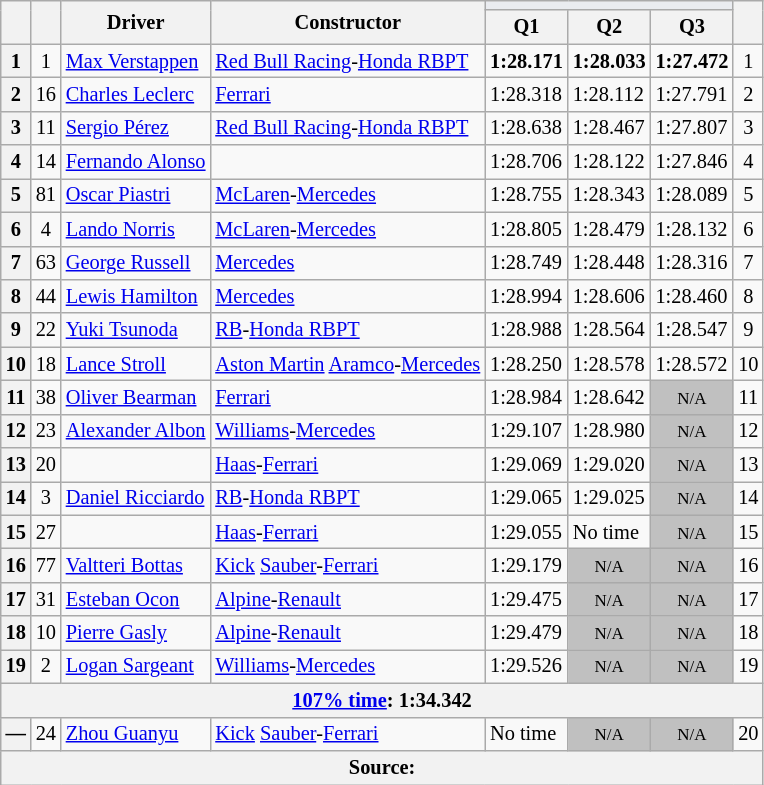<table class="wikitable sortable" style="font-size: 85%;">
<tr>
<th rowspan="2"></th>
<th rowspan="2"></th>
<th rowspan="2">Driver</th>
<th rowspan="2">Constructor</th>
<th colspan="3" style="background:#eaecf0; text-align:center;"></th>
<th rowspan="2"></th>
</tr>
<tr>
<th scope="col">Q1</th>
<th scope="col">Q2</th>
<th scope="col">Q3</th>
</tr>
<tr>
<th scope="row">1</th>
<td align="center">1</td>
<td data-sort-value="ver"> <a href='#'>Max Verstappen</a></td>
<td><a href='#'>Red Bull Racing</a>-<a href='#'>Honda RBPT</a></td>
<td><strong>1:28.171</strong></td>
<td><strong>1:28.033</strong></td>
<td><strong>1:27.472</strong></td>
<td align="center">1</td>
</tr>
<tr>
<th scope="row">2</th>
<td align="center">16</td>
<td data-sort-value="lec"> <a href='#'>Charles Leclerc</a></td>
<td><a href='#'>Ferrari</a></td>
<td>1:28.318</td>
<td>1:28.112</td>
<td>1:27.791</td>
<td align="center">2</td>
</tr>
<tr>
<th scope="row">3</th>
<td align="center">11</td>
<td data-sort-value="per"> <a href='#'>Sergio Pérez</a></td>
<td><a href='#'>Red Bull Racing</a>-<a href='#'>Honda RBPT</a></td>
<td>1:28.638</td>
<td>1:28.467</td>
<td>1:27.807</td>
<td align="center">3</td>
</tr>
<tr>
<th scope="row">4</th>
<td align="center">14</td>
<td data-sort-value="alo"> <a href='#'>Fernando Alonso</a></td>
<td></td>
<td>1:28.706</td>
<td>1:28.122</td>
<td>1:27.846</td>
<td align="center">4</td>
</tr>
<tr>
<th scope="row">5</th>
<td align="center">81</td>
<td data-sort-value="pia"> <a href='#'>Oscar Piastri</a></td>
<td><a href='#'>McLaren</a>-<a href='#'>Mercedes</a></td>
<td>1:28.755</td>
<td>1:28.343</td>
<td>1:28.089</td>
<td align="center">5</td>
</tr>
<tr>
<th scope="row">6</th>
<td align="center">4</td>
<td data-sort-value="nor"> <a href='#'>Lando Norris</a></td>
<td><a href='#'>McLaren</a>-<a href='#'>Mercedes</a></td>
<td>1:28.805</td>
<td>1:28.479</td>
<td>1:28.132</td>
<td align="center">6</td>
</tr>
<tr>
<th scope="row">7</th>
<td align="center">63</td>
<td data-sort-value="rus"> <a href='#'>George Russell</a></td>
<td><a href='#'>Mercedes</a></td>
<td>1:28.749</td>
<td>1:28.448</td>
<td>1:28.316</td>
<td align="center">7</td>
</tr>
<tr>
<th scope="row">8</th>
<td align="center">44</td>
<td data-sort-value="ham"> <a href='#'>Lewis Hamilton</a></td>
<td><a href='#'>Mercedes</a></td>
<td>1:28.994</td>
<td>1:28.606</td>
<td>1:28.460</td>
<td align="center">8</td>
</tr>
<tr>
<th scope="row">9</th>
<td align="center">22</td>
<td data-sort-value="tsu"> <a href='#'>Yuki Tsunoda</a></td>
<td><a href='#'>RB</a>-<a href='#'>Honda RBPT</a></td>
<td>1:28.988</td>
<td>1:28.564</td>
<td>1:28.547</td>
<td align="center">9</td>
</tr>
<tr>
<th scope="row">10</th>
<td align="center">18</td>
<td data-sort-value="str"> <a href='#'>Lance Stroll</a></td>
<td><a href='#'>Aston Martin</a> <a href='#'>Aramco</a>-<a href='#'>Mercedes</a></td>
<td>1:28.250</td>
<td>1:28.578</td>
<td>1:28.572</td>
<td align="center">10</td>
</tr>
<tr>
<th scope="row">11</th>
<td align="center">38</td>
<td data-sort-value="bea"> <a href='#'>Oliver Bearman</a></td>
<td><a href='#'>Ferrari</a></td>
<td>1:28.984</td>
<td>1:28.642</td>
<td data-sort-value="18" align="center" style="background: silver"><small>N/A</small></td>
<td align="center">11</td>
</tr>
<tr>
<th scope="row">12</th>
<td align="center">23</td>
<td data-sort-value="alb"> <a href='#'>Alexander Albon</a></td>
<td><a href='#'>Williams</a>-<a href='#'>Mercedes</a></td>
<td>1:29.107</td>
<td>1:28.980</td>
<td data-sort-value="18" align="center" style="background: silver"><small>N/A</small></td>
<td align="center">12</td>
</tr>
<tr>
<th scope="row">13</th>
<td align="center">20</td>
<td data-sort-value="mag"></td>
<td><a href='#'>Haas</a>-<a href='#'>Ferrari</a></td>
<td>1:29.069</td>
<td>1:29.020</td>
<td data-sort-value="18" align="center" style="background: silver"><small>N/A</small></td>
<td align="center">13</td>
</tr>
<tr>
<th scope="row">14</th>
<td align="center">3</td>
<td data-sort-value="ric"> <a href='#'>Daniel Ricciardo</a></td>
<td><a href='#'>RB</a>-<a href='#'>Honda RBPT</a></td>
<td>1:29.065</td>
<td>1:29.025</td>
<td data-sort-value="14" align="center" style="background: silver"><small>N/A</small></td>
<td align="center">14</td>
</tr>
<tr>
<th scope="row">15</th>
<td align="center">27</td>
<td data-sort-value="hul"></td>
<td><a href='#'>Haas</a>-<a href='#'>Ferrari</a></td>
<td>1:29.055</td>
<td>No time</td>
<td data-sort-value="18" align="center" style="background: silver"><small>N/A</small></td>
<td align="center">15</td>
</tr>
<tr>
<th scope="row">16</th>
<td align="center">77</td>
<td data-sort-value="bot"> <a href='#'>Valtteri Bottas</a></td>
<td><a href='#'>Kick</a> <a href='#'>Sauber</a>-<a href='#'>Ferrari</a></td>
<td>1:29.179</td>
<td data-sort-value="18" align="center" style="background: silver"><small>N/A</small></td>
<td data-sort-value="18" align="center" style="background: silver"><small>N/A</small></td>
<td align="center">16</td>
</tr>
<tr>
<th scope="row">17</th>
<td align="center">31</td>
<td data-sort-value="oco"> <a href='#'>Esteban Ocon</a></td>
<td><a href='#'>Alpine</a>-<a href='#'>Renault</a></td>
<td>1:29.475</td>
<td data-sort-value="14" align="center" style="background: silver"><small>N/A</small></td>
<td data-sort-value="14" align="center" style="background: silver"><small>N/A</small></td>
<td align="center">17</td>
</tr>
<tr>
<th scope="row">18</th>
<td align="center">10</td>
<td data-sort-value="gas"> <a href='#'>Pierre Gasly</a></td>
<td><a href='#'>Alpine</a>-<a href='#'>Renault</a></td>
<td>1:29.479</td>
<td data-sort-value="14" align="center" style="background: silver"><small>N/A</small></td>
<td data-sort-value="14" align="center" style="background: silver"><small>N/A</small></td>
<td align="center">18</td>
</tr>
<tr>
<th scope="row">19</th>
<td align="center">2</td>
<td data-sort-value="sar"> <a href='#'>Logan Sargeant</a></td>
<td><a href='#'>Williams</a>-<a href='#'>Mercedes</a></td>
<td>1:29.526</td>
<td data-sort-value="14" align="center" style="background: silver"><small>N/A</small></td>
<td data-sort-value="14" align="center" style="background: silver"><small>N/A</small></td>
<td align="center">19</td>
</tr>
<tr>
<th colspan="8"><a href='#'>107% time</a>: 1:34.342</th>
</tr>
<tr>
<th scope="row" data-sort-value="20">—</th>
<td align="center">24</td>
<td data-sort-value="zho"> <a href='#'>Zhou Guanyu</a></td>
<td><a href='#'>Kick</a> <a href='#'>Sauber</a>-<a href='#'>Ferrari</a></td>
<td>No time</td>
<td data-sort-value="18" align="center" style="background: silver"><small>N/A</small></td>
<td data-sort-value="18" align="center" style="background: silver"><small>N/A</small></td>
<td align="center">20</td>
</tr>
<tr>
<th colspan="8">Source:</th>
</tr>
</table>
